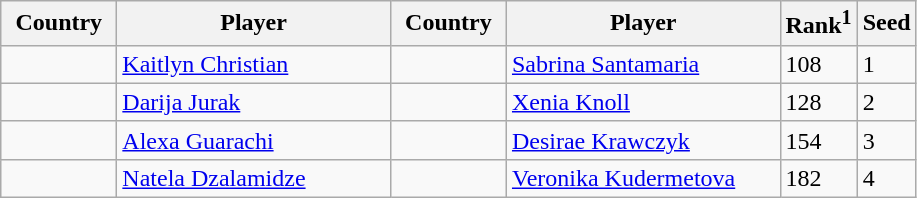<table class="sortable wikitable">
<tr>
<th width="70">Country</th>
<th width="175">Player</th>
<th width="70">Country</th>
<th width="175">Player</th>
<th>Rank<sup>1</sup></th>
<th>Seed</th>
</tr>
<tr>
<td></td>
<td><a href='#'>Kaitlyn Christian</a></td>
<td></td>
<td><a href='#'>Sabrina Santamaria</a></td>
<td>108</td>
<td>1</td>
</tr>
<tr>
<td></td>
<td><a href='#'>Darija Jurak</a></td>
<td></td>
<td><a href='#'>Xenia Knoll</a></td>
<td>128</td>
<td>2</td>
</tr>
<tr>
<td></td>
<td><a href='#'>Alexa Guarachi</a></td>
<td></td>
<td><a href='#'>Desirae Krawczyk</a></td>
<td>154</td>
<td>3</td>
</tr>
<tr>
<td></td>
<td><a href='#'>Natela Dzalamidze</a></td>
<td></td>
<td><a href='#'>Veronika Kudermetova</a></td>
<td>182</td>
<td>4</td>
</tr>
</table>
